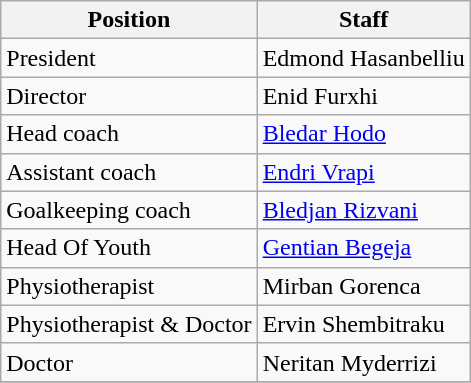<table class="wikitable">
<tr>
<th>Position</th>
<th>Staff</th>
</tr>
<tr>
<td>President</td>
<td> Edmond Hasanbelliu</td>
</tr>
<tr>
<td>Director</td>
<td> Enid Furxhi</td>
</tr>
<tr>
<td>Head coach</td>
<td> <a href='#'>Bledar Hodo</a></td>
</tr>
<tr>
<td>Assistant coach</td>
<td> <a href='#'>Endri Vrapi</a></td>
</tr>
<tr>
<td>Goalkeeping coach</td>
<td> <a href='#'>Bledjan Rizvani</a></td>
</tr>
<tr>
<td>Head Of Youth</td>
<td> <a href='#'>Gentian Begeja</a></td>
</tr>
<tr>
<td>Physiotherapist</td>
<td> Mirban Gorenca</td>
</tr>
<tr>
<td>Physiotherapist & Doctor</td>
<td> Ervin Shembitraku</td>
</tr>
<tr>
<td>Doctor</td>
<td> Neritan Myderrizi</td>
</tr>
<tr>
</tr>
</table>
